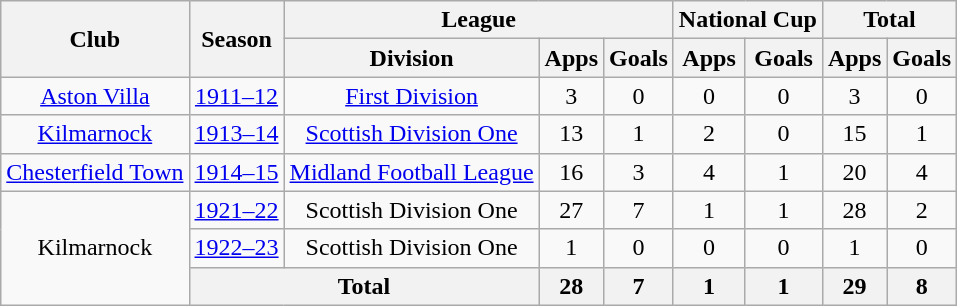<table class="wikitable" style="text-align:center">
<tr>
<th rowspan="2">Club</th>
<th rowspan="2">Season</th>
<th colspan="3">League</th>
<th colspan="2">National Cup</th>
<th colspan="2">Total</th>
</tr>
<tr>
<th>Division</th>
<th>Apps</th>
<th>Goals</th>
<th>Apps</th>
<th>Goals</th>
<th>Apps</th>
<th>Goals</th>
</tr>
<tr>
<td><a href='#'>Aston Villa</a></td>
<td><a href='#'>1911–12</a></td>
<td><a href='#'>First Division</a></td>
<td>3</td>
<td>0</td>
<td>0</td>
<td>0</td>
<td>3</td>
<td>0</td>
</tr>
<tr>
<td><a href='#'>Kilmarnock</a></td>
<td><a href='#'>1913–14</a></td>
<td><a href='#'>Scottish Division One</a></td>
<td>13</td>
<td>1</td>
<td>2</td>
<td>0</td>
<td>15</td>
<td>1</td>
</tr>
<tr>
<td><a href='#'>Chesterfield Town</a></td>
<td><a href='#'>1914–15</a></td>
<td><a href='#'>Midland Football League</a></td>
<td>16</td>
<td>3</td>
<td>4</td>
<td>1</td>
<td>20</td>
<td>4</td>
</tr>
<tr>
<td rowspan="3">Kilmarnock</td>
<td><a href='#'>1921–22</a></td>
<td>Scottish Division One</td>
<td>27</td>
<td>7</td>
<td>1</td>
<td>1</td>
<td>28</td>
<td>2</td>
</tr>
<tr>
<td><a href='#'>1922–23</a></td>
<td>Scottish Division One</td>
<td>1</td>
<td>0</td>
<td>0</td>
<td>0</td>
<td>1</td>
<td>0</td>
</tr>
<tr>
<th colspan="2">Total</th>
<th>28</th>
<th>7</th>
<th>1</th>
<th>1</th>
<th>29</th>
<th>8</th>
</tr>
</table>
